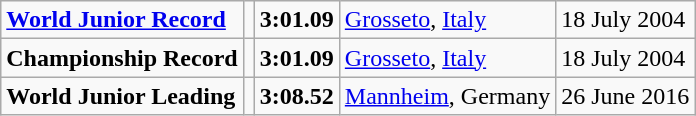<table class="wikitable">
<tr>
<td><strong><a href='#'>World Junior Record</a></strong></td>
<td></td>
<td><strong>3:01.09</strong></td>
<td><a href='#'>Grosseto</a>, <a href='#'>Italy</a></td>
<td>18 July 2004</td>
</tr>
<tr>
<td><strong>Championship Record</strong></td>
<td></td>
<td><strong>3:01.09</strong></td>
<td><a href='#'>Grosseto</a>, <a href='#'>Italy</a></td>
<td>18 July 2004</td>
</tr>
<tr>
<td><strong>World Junior Leading</strong></td>
<td></td>
<td><strong>3:08.52</strong></td>
<td><a href='#'>Mannheim</a>, Germany</td>
<td>26 June 2016</td>
</tr>
</table>
